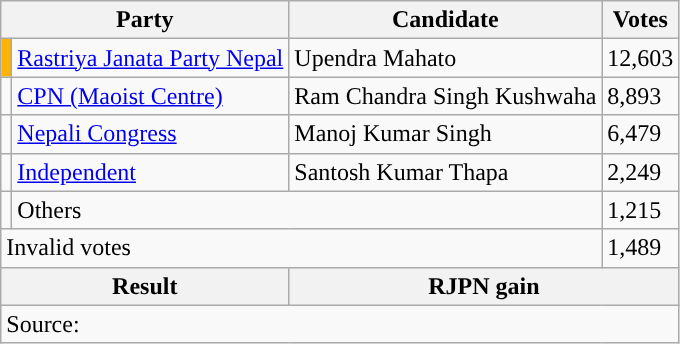<table class="wikitable">
<tr>
<th colspan="2">Party</th>
<th>Candidate</th>
<th>Votes</th>
</tr>
<tr>
<td style="background-color:#ffb300"></td>
<td><a href='#'>Rastriya Janata Party Nepal</a></td>
<td>Upendra Mahato</td>
<td>12,603</td>
</tr>
<tr>
<td style="background-color:"></td>
<td><a href='#'>CPN (Maoist Centre)</a></td>
<td>Ram Chandra Singh Kushwaha</td>
<td>8,893</td>
</tr>
<tr>
<td style="background-color:"></td>
<td><a href='#'>Nepali Congress</a></td>
<td>Manoj Kumar Singh</td>
<td>6,479</td>
</tr>
<tr>
<td style="background-color:"></td>
<td><a href='#'>Independent</a></td>
<td>Santosh Kumar Thapa</td>
<td>2,249</td>
</tr>
<tr>
<td></td>
<td colspan="2">Others</td>
<td>1,215</td>
</tr>
<tr>
<td colspan="3">Invalid votes</td>
<td>1,489</td>
</tr>
<tr>
<th colspan="2">Result</th>
<th colspan="2">RJPN gain</th>
</tr>
<tr>
<td colspan="4">Source: </td>
</tr>
</table>
